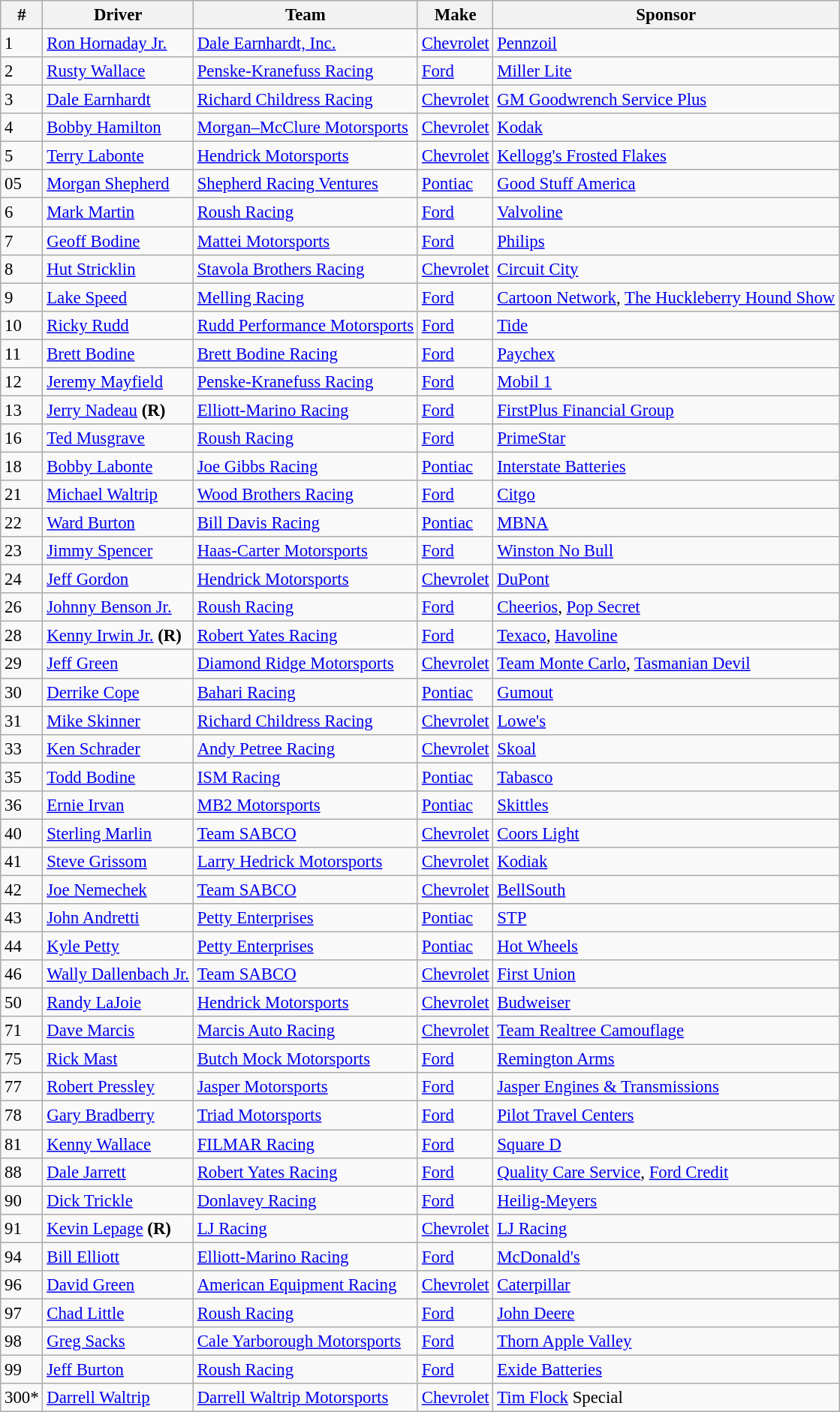<table class="wikitable" style="font-size:95%">
<tr>
<th>#</th>
<th>Driver</th>
<th>Team</th>
<th>Make</th>
<th>Sponsor</th>
</tr>
<tr>
<td>1</td>
<td><a href='#'>Ron Hornaday Jr.</a></td>
<td><a href='#'>Dale Earnhardt, Inc.</a></td>
<td><a href='#'>Chevrolet</a></td>
<td><a href='#'>Pennzoil</a></td>
</tr>
<tr>
<td>2</td>
<td><a href='#'>Rusty Wallace</a></td>
<td><a href='#'>Penske-Kranefuss Racing</a></td>
<td><a href='#'>Ford</a></td>
<td><a href='#'>Miller Lite</a></td>
</tr>
<tr>
<td>3</td>
<td><a href='#'>Dale Earnhardt</a></td>
<td><a href='#'>Richard Childress Racing</a></td>
<td><a href='#'>Chevrolet</a></td>
<td><a href='#'>GM Goodwrench Service Plus</a></td>
</tr>
<tr>
<td>4</td>
<td><a href='#'>Bobby Hamilton</a></td>
<td><a href='#'>Morgan–McClure Motorsports</a></td>
<td><a href='#'>Chevrolet</a></td>
<td><a href='#'>Kodak</a></td>
</tr>
<tr>
<td>5</td>
<td><a href='#'>Terry Labonte</a></td>
<td><a href='#'>Hendrick Motorsports</a></td>
<td><a href='#'>Chevrolet</a></td>
<td><a href='#'>Kellogg's Frosted Flakes</a></td>
</tr>
<tr>
<td>05</td>
<td><a href='#'>Morgan Shepherd</a></td>
<td><a href='#'>Shepherd Racing Ventures</a></td>
<td><a href='#'>Pontiac</a></td>
<td><a href='#'>Good Stuff America</a></td>
</tr>
<tr>
<td>6</td>
<td><a href='#'>Mark Martin</a></td>
<td><a href='#'>Roush Racing</a></td>
<td><a href='#'>Ford</a></td>
<td><a href='#'>Valvoline</a></td>
</tr>
<tr>
<td>7</td>
<td><a href='#'>Geoff Bodine</a></td>
<td><a href='#'>Mattei Motorsports</a></td>
<td><a href='#'>Ford</a></td>
<td><a href='#'>Philips</a></td>
</tr>
<tr>
<td>8</td>
<td><a href='#'>Hut Stricklin</a></td>
<td><a href='#'>Stavola Brothers Racing</a></td>
<td><a href='#'>Chevrolet</a></td>
<td><a href='#'>Circuit City</a></td>
</tr>
<tr>
<td>9</td>
<td><a href='#'>Lake Speed</a></td>
<td><a href='#'>Melling Racing</a></td>
<td><a href='#'>Ford</a></td>
<td><a href='#'>Cartoon Network</a>, <a href='#'>The Huckleberry Hound Show</a></td>
</tr>
<tr>
<td>10</td>
<td><a href='#'>Ricky Rudd</a></td>
<td><a href='#'>Rudd Performance Motorsports</a></td>
<td><a href='#'>Ford</a></td>
<td><a href='#'>Tide</a></td>
</tr>
<tr>
<td>11</td>
<td><a href='#'>Brett Bodine</a></td>
<td><a href='#'>Brett Bodine Racing</a></td>
<td><a href='#'>Ford</a></td>
<td><a href='#'>Paychex</a></td>
</tr>
<tr>
<td>12</td>
<td><a href='#'>Jeremy Mayfield</a></td>
<td><a href='#'>Penske-Kranefuss Racing</a></td>
<td><a href='#'>Ford</a></td>
<td><a href='#'>Mobil 1</a></td>
</tr>
<tr>
<td>13</td>
<td><a href='#'>Jerry Nadeau</a> <strong>(R)</strong></td>
<td><a href='#'>Elliott-Marino Racing</a></td>
<td><a href='#'>Ford</a></td>
<td><a href='#'>FirstPlus Financial Group</a></td>
</tr>
<tr>
<td>16</td>
<td><a href='#'>Ted Musgrave</a></td>
<td><a href='#'>Roush Racing</a></td>
<td><a href='#'>Ford</a></td>
<td><a href='#'>PrimeStar</a></td>
</tr>
<tr>
<td>18</td>
<td><a href='#'>Bobby Labonte</a></td>
<td><a href='#'>Joe Gibbs Racing</a></td>
<td><a href='#'>Pontiac</a></td>
<td><a href='#'>Interstate Batteries</a></td>
</tr>
<tr>
<td>21</td>
<td><a href='#'>Michael Waltrip</a></td>
<td><a href='#'>Wood Brothers Racing</a></td>
<td><a href='#'>Ford</a></td>
<td><a href='#'>Citgo</a></td>
</tr>
<tr>
<td>22</td>
<td><a href='#'>Ward Burton</a></td>
<td><a href='#'>Bill Davis Racing</a></td>
<td><a href='#'>Pontiac</a></td>
<td><a href='#'>MBNA</a></td>
</tr>
<tr>
<td>23</td>
<td><a href='#'>Jimmy Spencer</a></td>
<td><a href='#'>Haas-Carter Motorsports</a></td>
<td><a href='#'>Ford</a></td>
<td><a href='#'>Winston No Bull</a></td>
</tr>
<tr>
<td>24</td>
<td><a href='#'>Jeff Gordon</a></td>
<td><a href='#'>Hendrick Motorsports</a></td>
<td><a href='#'>Chevrolet</a></td>
<td><a href='#'>DuPont</a></td>
</tr>
<tr>
<td>26</td>
<td><a href='#'>Johnny Benson Jr.</a></td>
<td><a href='#'>Roush Racing</a></td>
<td><a href='#'>Ford</a></td>
<td><a href='#'>Cheerios</a>, <a href='#'>Pop Secret</a></td>
</tr>
<tr>
<td>28</td>
<td><a href='#'>Kenny Irwin Jr.</a> <strong>(R)</strong></td>
<td><a href='#'>Robert Yates Racing</a></td>
<td><a href='#'>Ford</a></td>
<td><a href='#'>Texaco</a>, <a href='#'>Havoline</a></td>
</tr>
<tr>
<td>29</td>
<td><a href='#'>Jeff Green</a></td>
<td><a href='#'>Diamond Ridge Motorsports</a></td>
<td><a href='#'>Chevrolet</a></td>
<td><a href='#'>Team Monte Carlo</a>, <a href='#'>Tasmanian Devil</a></td>
</tr>
<tr>
<td>30</td>
<td><a href='#'>Derrike Cope</a></td>
<td><a href='#'>Bahari Racing</a></td>
<td><a href='#'>Pontiac</a></td>
<td><a href='#'>Gumout</a></td>
</tr>
<tr>
<td>31</td>
<td><a href='#'>Mike Skinner</a></td>
<td><a href='#'>Richard Childress Racing</a></td>
<td><a href='#'>Chevrolet</a></td>
<td><a href='#'>Lowe's</a></td>
</tr>
<tr>
<td>33</td>
<td><a href='#'>Ken Schrader</a></td>
<td><a href='#'>Andy Petree Racing</a></td>
<td><a href='#'>Chevrolet</a></td>
<td><a href='#'>Skoal</a></td>
</tr>
<tr>
<td>35</td>
<td><a href='#'>Todd Bodine</a></td>
<td><a href='#'>ISM Racing</a></td>
<td><a href='#'>Pontiac</a></td>
<td><a href='#'>Tabasco</a></td>
</tr>
<tr>
<td>36</td>
<td><a href='#'>Ernie Irvan</a></td>
<td><a href='#'>MB2 Motorsports</a></td>
<td><a href='#'>Pontiac</a></td>
<td><a href='#'>Skittles</a></td>
</tr>
<tr>
<td>40</td>
<td><a href='#'>Sterling Marlin</a></td>
<td><a href='#'>Team SABCO</a></td>
<td><a href='#'>Chevrolet</a></td>
<td><a href='#'>Coors Light</a></td>
</tr>
<tr>
<td>41</td>
<td><a href='#'>Steve Grissom</a></td>
<td><a href='#'>Larry Hedrick Motorsports</a></td>
<td><a href='#'>Chevrolet</a></td>
<td><a href='#'>Kodiak</a></td>
</tr>
<tr>
<td>42</td>
<td><a href='#'>Joe Nemechek</a></td>
<td><a href='#'>Team SABCO</a></td>
<td><a href='#'>Chevrolet</a></td>
<td><a href='#'>BellSouth</a></td>
</tr>
<tr>
<td>43</td>
<td><a href='#'>John Andretti</a></td>
<td><a href='#'>Petty Enterprises</a></td>
<td><a href='#'>Pontiac</a></td>
<td><a href='#'>STP</a></td>
</tr>
<tr>
<td>44</td>
<td><a href='#'>Kyle Petty</a></td>
<td><a href='#'>Petty Enterprises</a></td>
<td><a href='#'>Pontiac</a></td>
<td><a href='#'>Hot Wheels</a></td>
</tr>
<tr>
<td>46</td>
<td><a href='#'>Wally Dallenbach Jr.</a></td>
<td><a href='#'>Team SABCO</a></td>
<td><a href='#'>Chevrolet</a></td>
<td><a href='#'>First Union</a></td>
</tr>
<tr>
<td>50</td>
<td><a href='#'>Randy LaJoie</a></td>
<td><a href='#'>Hendrick Motorsports</a></td>
<td><a href='#'>Chevrolet</a></td>
<td><a href='#'>Budweiser</a></td>
</tr>
<tr>
<td>71</td>
<td><a href='#'>Dave Marcis</a></td>
<td><a href='#'>Marcis Auto Racing</a></td>
<td><a href='#'>Chevrolet</a></td>
<td><a href='#'>Team Realtree Camouflage</a></td>
</tr>
<tr>
<td>75</td>
<td><a href='#'>Rick Mast</a></td>
<td><a href='#'>Butch Mock Motorsports</a></td>
<td><a href='#'>Ford</a></td>
<td><a href='#'>Remington Arms</a></td>
</tr>
<tr>
<td>77</td>
<td><a href='#'>Robert Pressley</a></td>
<td><a href='#'>Jasper Motorsports</a></td>
<td><a href='#'>Ford</a></td>
<td><a href='#'>Jasper Engines & Transmissions</a></td>
</tr>
<tr>
<td>78</td>
<td><a href='#'>Gary Bradberry</a></td>
<td><a href='#'>Triad Motorsports</a></td>
<td><a href='#'>Ford</a></td>
<td><a href='#'>Pilot Travel Centers</a></td>
</tr>
<tr>
<td>81</td>
<td><a href='#'>Kenny Wallace</a></td>
<td><a href='#'>FILMAR Racing</a></td>
<td><a href='#'>Ford</a></td>
<td><a href='#'>Square D</a></td>
</tr>
<tr>
<td>88</td>
<td><a href='#'>Dale Jarrett</a></td>
<td><a href='#'>Robert Yates Racing</a></td>
<td><a href='#'>Ford</a></td>
<td><a href='#'>Quality Care Service</a>, <a href='#'>Ford Credit</a></td>
</tr>
<tr>
<td>90</td>
<td><a href='#'>Dick Trickle</a></td>
<td><a href='#'>Donlavey Racing</a></td>
<td><a href='#'>Ford</a></td>
<td><a href='#'>Heilig-Meyers</a></td>
</tr>
<tr>
<td>91</td>
<td><a href='#'>Kevin Lepage</a> <strong>(R)</strong></td>
<td><a href='#'>LJ Racing</a></td>
<td><a href='#'>Chevrolet</a></td>
<td><a href='#'>LJ Racing</a></td>
</tr>
<tr>
<td>94</td>
<td><a href='#'>Bill Elliott</a></td>
<td><a href='#'>Elliott-Marino Racing</a></td>
<td><a href='#'>Ford</a></td>
<td><a href='#'>McDonald's</a></td>
</tr>
<tr>
<td>96</td>
<td><a href='#'>David Green</a></td>
<td><a href='#'>American Equipment Racing</a></td>
<td><a href='#'>Chevrolet</a></td>
<td><a href='#'>Caterpillar</a></td>
</tr>
<tr>
<td>97</td>
<td><a href='#'>Chad Little</a></td>
<td><a href='#'>Roush Racing</a></td>
<td><a href='#'>Ford</a></td>
<td><a href='#'>John Deere</a></td>
</tr>
<tr>
<td>98</td>
<td><a href='#'>Greg Sacks</a></td>
<td><a href='#'>Cale Yarborough Motorsports</a></td>
<td><a href='#'>Ford</a></td>
<td><a href='#'>Thorn Apple Valley</a></td>
</tr>
<tr>
<td>99</td>
<td><a href='#'>Jeff Burton</a></td>
<td><a href='#'>Roush Racing</a></td>
<td><a href='#'>Ford</a></td>
<td><a href='#'>Exide Batteries</a></td>
</tr>
<tr>
<td>300*</td>
<td><a href='#'>Darrell Waltrip</a></td>
<td><a href='#'>Darrell Waltrip Motorsports</a></td>
<td><a href='#'>Chevrolet</a></td>
<td><a href='#'>Tim Flock</a> Special</td>
</tr>
</table>
